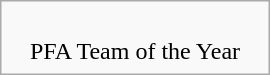<table role="presentation" class="infobox" style="width:180px;">
<tr>
<td style="text-align:center;"><br>











PFA Team of the Year</td>
</tr>
</table>
